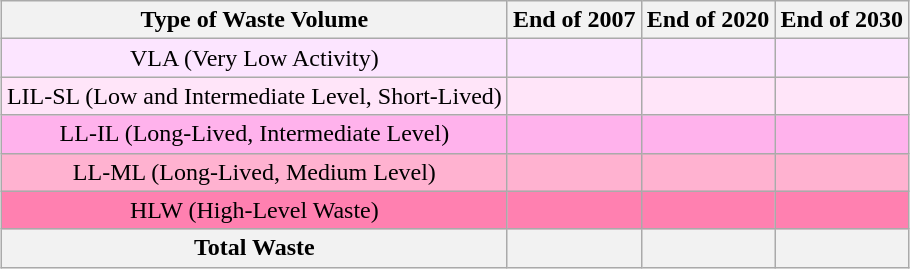<table class="wikitable sortable" style="margin:1em auto; text-align:center;">
<tr>
<th>Type of Waste Volume</th>
<th>End of 2007</th>
<th>End of 2020</th>
<th>End of 2030</th>
</tr>
<tr>
<td bgcolor=#FCE5FF>VLA (Very Low Activity)</td>
<td bgcolor="#FCE5FF"></td>
<td bgcolor=#FCE5FF></td>
<td bgcolor=#FCE5FF></td>
</tr>
<tr>
<td bgcolor=#FFE5F9>LIL-SL (Low and Intermediate Level, Short-Lived)</td>
<td bgcolor="#FFE5F9"></td>
<td bgcolor=#FFE5F9></td>
<td bgcolor=#FFE5F9></td>
</tr>
<tr>
<td bgcolor=#FFB2EC>LL-IL (Long-Lived, Intermediate Level)</td>
<td bgcolor="#FFB2EC"></td>
<td bgcolor=#FFB2EC></td>
<td bgcolor=#FFB2EC></td>
</tr>
<tr>
<td bgcolor=#FFB2D0>LL-ML (Long-Lived, Medium Level)</td>
<td bgcolor="#FFB2D0"></td>
<td bgcolor=#FFB2D0></td>
<td bgcolor=#FFB2D0></td>
</tr>
<tr>
<td bgcolor=#FF80B0>HLW (High-Level Waste)</td>
<td bgcolor="#FF80B0"></td>
<td bgcolor=#FF80B0></td>
<td bgcolor=#FF80B0></td>
</tr>
<tr>
<th>Total Waste</th>
<th></th>
<th></th>
<th></th>
</tr>
</table>
